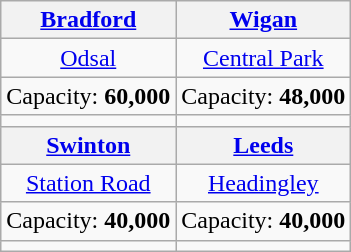<table class="wikitable" style="text-align:center">
<tr>
<th><a href='#'>Bradford</a></th>
<th><a href='#'>Wigan</a></th>
</tr>
<tr>
<td><a href='#'>Odsal</a></td>
<td><a href='#'>Central Park</a></td>
</tr>
<tr>
<td>Capacity: <strong>60,000</strong></td>
<td>Capacity: <strong>48,000</strong></td>
</tr>
<tr>
<td></td>
<td></td>
</tr>
<tr>
<th><a href='#'>Swinton</a></th>
<th><a href='#'>Leeds</a></th>
</tr>
<tr>
<td><a href='#'>Station Road</a></td>
<td><a href='#'>Headingley</a></td>
</tr>
<tr>
<td>Capacity: <strong>40,000</strong></td>
<td>Capacity: <strong>40,000</strong></td>
</tr>
<tr>
<td></td>
<td></td>
</tr>
</table>
